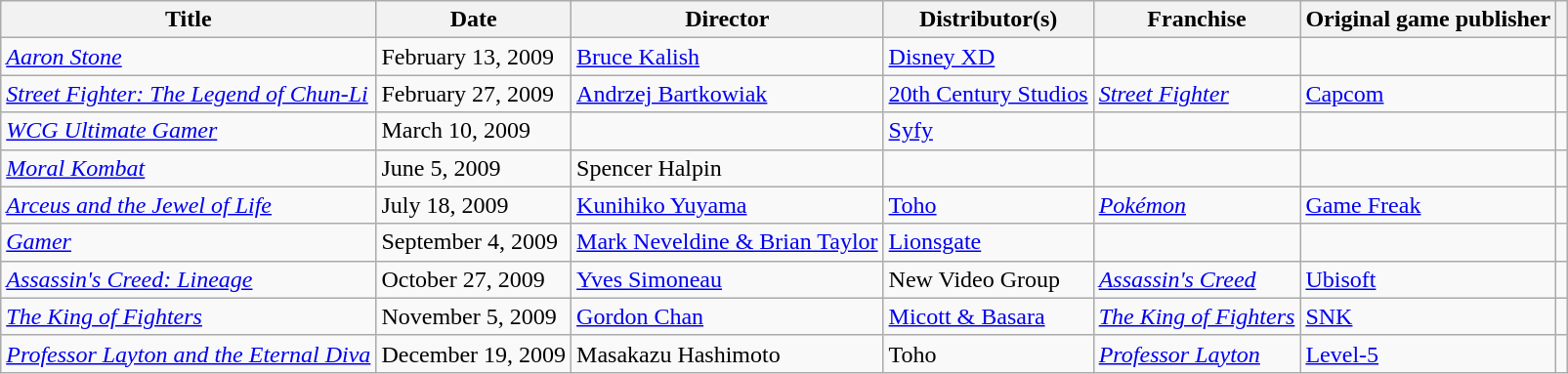<table class="wikitable sortable">
<tr>
<th>Title</th>
<th>Date</th>
<th>Director</th>
<th>Distributor(s)</th>
<th>Franchise</th>
<th>Original game publisher</th>
<th></th>
</tr>
<tr>
<td><em><a href='#'>Aaron Stone</a></em></td>
<td>February 13, 2009</td>
<td><a href='#'>Bruce Kalish</a></td>
<td><a href='#'>Disney XD</a></td>
<td></td>
<td></td>
<td style="text-align:center;"></td>
</tr>
<tr>
<td><em><a href='#'>Street Fighter: The Legend of Chun-Li</a></em></td>
<td>February 27, 2009</td>
<td><a href='#'>Andrzej Bartkowiak</a></td>
<td><a href='#'>20th Century Studios</a></td>
<td><em><a href='#'>Street Fighter</a></em></td>
<td><a href='#'>Capcom</a></td>
<td style="text-align:center;"></td>
</tr>
<tr>
<td><em><a href='#'>WCG Ultimate Gamer</a></em></td>
<td>March 10, 2009</td>
<td></td>
<td><a href='#'>Syfy</a></td>
<td></td>
<td></td>
<td style="text-align:center;"></td>
</tr>
<tr>
<td><em><a href='#'>Moral Kombat</a></em></td>
<td>June 5, 2009</td>
<td>Spencer Halpin</td>
<td></td>
<td></td>
<td></td>
<td style="text-align:center;"></td>
</tr>
<tr>
<td><em><a href='#'>Arceus and the Jewel of Life</a></em></td>
<td>July 18, 2009</td>
<td><a href='#'>Kunihiko Yuyama</a></td>
<td><a href='#'>Toho</a></td>
<td><em><a href='#'>Pokémon</a></em></td>
<td><a href='#'>Game Freak</a></td>
<td style="text-align:center;"></td>
</tr>
<tr>
<td><em><a href='#'>Gamer</a></em></td>
<td>September 4, 2009</td>
<td><a href='#'>Mark Neveldine & Brian Taylor</a></td>
<td><a href='#'>Lionsgate</a></td>
<td></td>
<td></td>
<td style="text-align:center;"></td>
</tr>
<tr>
<td><em><a href='#'>Assassin's Creed: Lineage</a></em></td>
<td>October 27, 2009</td>
<td><a href='#'>Yves Simoneau</a></td>
<td>New Video Group</td>
<td><em><a href='#'>Assassin's Creed</a></em></td>
<td><a href='#'>Ubisoft</a></td>
<td style="text-align:center;"></td>
</tr>
<tr>
<td><em><a href='#'>The King of Fighters</a></em></td>
<td>November 5, 2009</td>
<td><a href='#'>Gordon Chan</a></td>
<td><a href='#'>Micott & Basara</a></td>
<td><em><a href='#'>The King of Fighters</a></em></td>
<td><a href='#'>SNK</a></td>
<td style="text-align:center;"></td>
</tr>
<tr>
<td><em><a href='#'>Professor Layton and the Eternal Diva</a></em></td>
<td>December 19, 2009</td>
<td>Masakazu Hashimoto</td>
<td>Toho</td>
<td><em><a href='#'>Professor Layton</a></em></td>
<td><a href='#'>Level-5</a></td>
<td style="text-align:center;"></td>
</tr>
</table>
